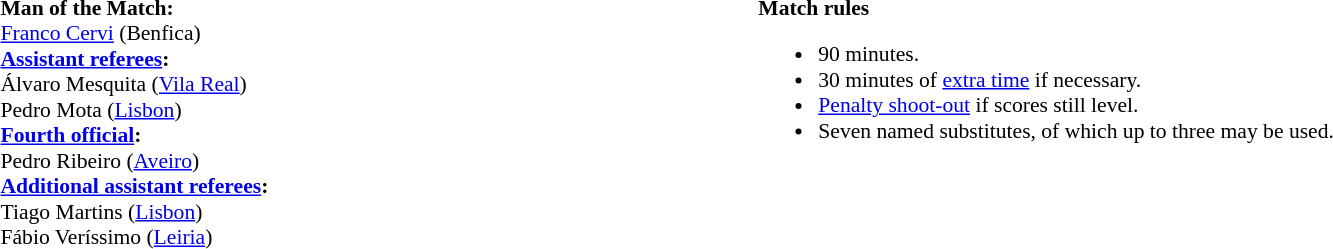<table width=100% style="font-size:90%">
<tr>
<td><br><strong>Man of the Match:</strong>
<br> <a href='#'>Franco Cervi</a> (Benfica)<br><strong><a href='#'>Assistant referees</a>:</strong>
<br>Álvaro Mesquita (<a href='#'>Vila Real</a>)
<br>Pedro Mota (<a href='#'>Lisbon</a>)
<br><strong><a href='#'>Fourth official</a>:</strong>
<br>Pedro Ribeiro (<a href='#'>Aveiro</a>)
<br><strong><a href='#'>Additional assistant referees</a>:</strong>
<br>Tiago Martins (<a href='#'>Lisbon</a>)
<br>Fábio Veríssimo (<a href='#'>Leiria</a>)</td>
<td style="width:60%; vertical-align:top;"><br><strong>Match rules</strong><ul><li>90 minutes.</li><li>30 minutes of <a href='#'>extra time</a> if necessary.</li><li><a href='#'>Penalty shoot-out</a> if scores still level.</li><li>Seven named substitutes, of which up to three may be used.</li></ul></td>
</tr>
</table>
